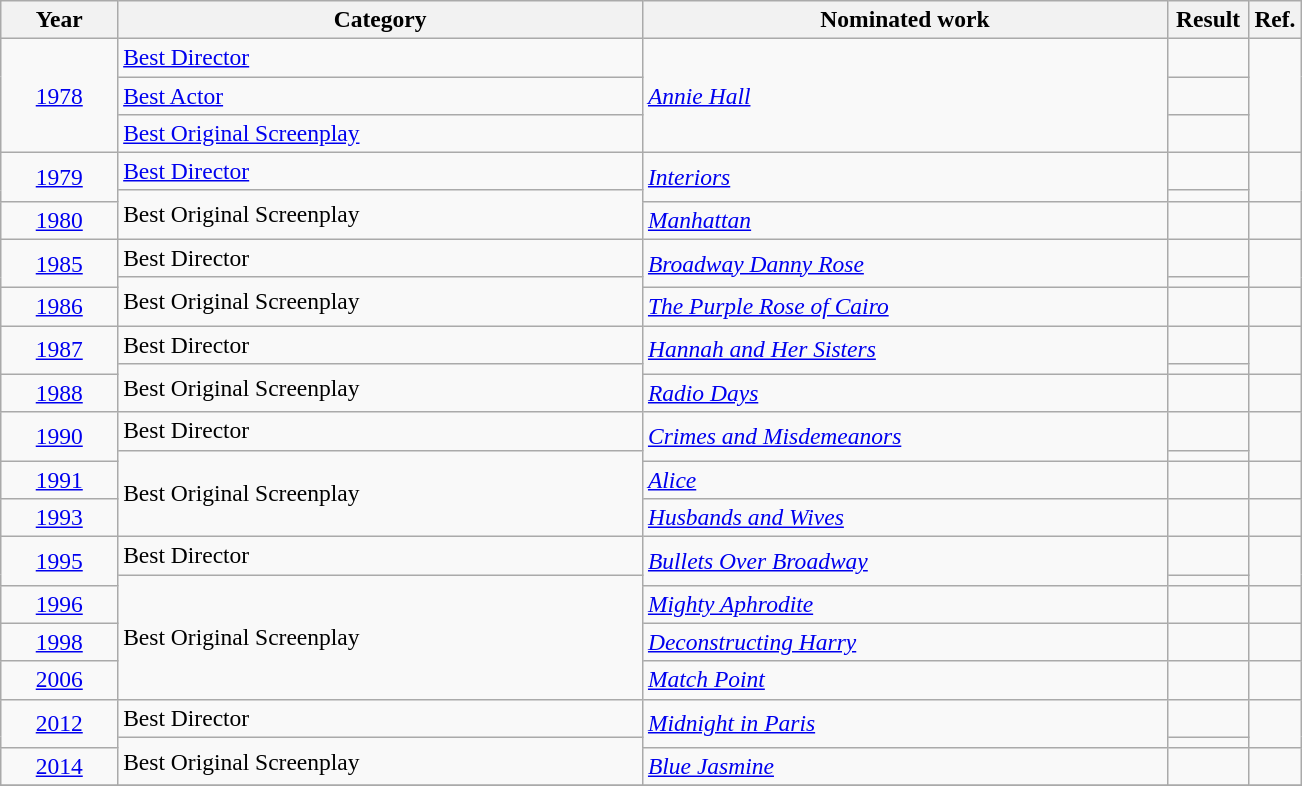<table class="wikitable sortable plainrowheaders" Style=font-size:98%>
<tr>
<th scope="col" style="width:9%;">Year</th>
<th scope="col" style="width:20em;">Category</th>
<th scope="col" style="width:20em;">Nominated work</th>
<th scope="col" style="width:2em;">Result</th>
<th scope="col" style="width:4%;" class="unsortable">Ref.</th>
</tr>
<tr>
<td style="text-align:center;", rowspan=3><a href='#'>1978</a></td>
<td><a href='#'>Best Director</a></td>
<td rowspan=3><em><a href='#'>Annie Hall</a></em></td>
<td></td>
<td rowspan=3></td>
</tr>
<tr>
<td><a href='#'>Best Actor</a></td>
<td></td>
</tr>
<tr>
<td><a href='#'>Best Original Screenplay</a></td>
<td></td>
</tr>
<tr>
<td style="text-align:center;", rowspan=2><a href='#'>1979</a></td>
<td><a href='#'>Best Director</a></td>
<td rowspan=2><em><a href='#'>Interiors</a></em></td>
<td></td>
<td rowspan=2></td>
</tr>
<tr>
<td rowspan="2">Best Original Screenplay</td>
<td></td>
</tr>
<tr>
<td style="text-align:center;"><a href='#'>1980</a></td>
<td><em><a href='#'>Manhattan</a></em></td>
<td></td>
<td></td>
</tr>
<tr>
<td style="text-align:center;", rowspan=2><a href='#'>1985</a></td>
<td>Best Director</td>
<td rowspan=2><em><a href='#'>Broadway Danny Rose</a></em></td>
<td></td>
<td rowspan=2></td>
</tr>
<tr>
<td rowspan="2">Best Original Screenplay</td>
<td></td>
</tr>
<tr>
<td style="text-align:center;"><a href='#'>1986</a></td>
<td><em><a href='#'>The Purple Rose of Cairo</a></em></td>
<td></td>
<td></td>
</tr>
<tr>
<td style="text-align:center;", rowspan=2><a href='#'>1987</a></td>
<td>Best Director</td>
<td rowspan=2><em><a href='#'>Hannah and Her Sisters</a></em></td>
<td></td>
<td rowspan=2></td>
</tr>
<tr>
<td rowspan="2">Best Original Screenplay</td>
<td></td>
</tr>
<tr>
<td style="text-align:center;"><a href='#'>1988</a></td>
<td><em><a href='#'>Radio Days</a></em></td>
<td></td>
<td></td>
</tr>
<tr>
<td style="text-align:center;", rowspan=2><a href='#'>1990</a></td>
<td>Best Director</td>
<td rowspan=2><em><a href='#'>Crimes and Misdemeanors</a></em></td>
<td></td>
<td rowspan=2></td>
</tr>
<tr>
<td rowspan=3>Best Original Screenplay</td>
<td></td>
</tr>
<tr>
<td style="text-align:center;"><a href='#'>1991</a></td>
<td><em><a href='#'>Alice</a></em></td>
<td></td>
<td></td>
</tr>
<tr>
<td style="text-align:center;"><a href='#'>1993</a></td>
<td><em><a href='#'>Husbands and Wives</a></em></td>
<td></td>
<td></td>
</tr>
<tr>
<td style="text-align:center;", rowspan=2><a href='#'>1995</a></td>
<td>Best Director</td>
<td rowspan=2><em><a href='#'>Bullets Over Broadway</a></em></td>
<td></td>
<td rowspan=2></td>
</tr>
<tr>
<td rowspan=4>Best Original Screenplay</td>
<td></td>
</tr>
<tr>
<td style="text-align:center;"><a href='#'>1996</a></td>
<td><em><a href='#'>Mighty Aphrodite</a></em></td>
<td></td>
<td></td>
</tr>
<tr>
<td style="text-align:center;"><a href='#'>1998</a></td>
<td><em><a href='#'>Deconstructing Harry</a></em></td>
<td></td>
<td></td>
</tr>
<tr>
<td style="text-align:center;"><a href='#'>2006</a></td>
<td><em><a href='#'>Match Point</a></em></td>
<td></td>
<td></td>
</tr>
<tr>
<td style="text-align:center;", rowspan=2><a href='#'>2012</a></td>
<td>Best Director</td>
<td rowspan=2><em><a href='#'>Midnight in Paris</a></em></td>
<td></td>
<td rowspan=2></td>
</tr>
<tr>
<td rowspan=2>Best Original Screenplay</td>
<td></td>
</tr>
<tr>
<td style="text-align:center;"><a href='#'>2014</a></td>
<td><em><a href='#'>Blue Jasmine</a></em></td>
<td></td>
<td></td>
</tr>
<tr>
</tr>
</table>
